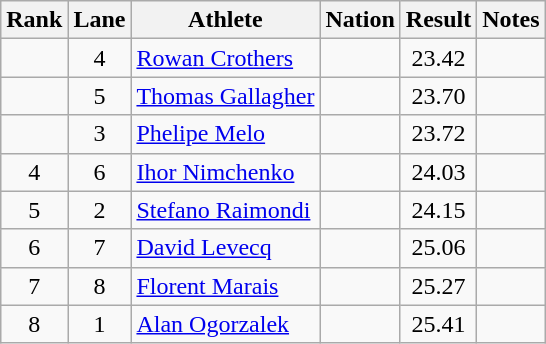<table class="wikitable sortable" style="text-align:center">
<tr>
<th>Rank</th>
<th>Lane</th>
<th>Athlete</th>
<th>Nation</th>
<th>Result</th>
<th>Notes</th>
</tr>
<tr>
<td></td>
<td>4</td>
<td align=left><a href='#'>Rowan Crothers</a></td>
<td align=left></td>
<td>23.42</td>
<td></td>
</tr>
<tr>
<td></td>
<td>5</td>
<td align=left><a href='#'>Thomas Gallagher</a></td>
<td align=left></td>
<td>23.70</td>
<td></td>
</tr>
<tr>
<td></td>
<td>3</td>
<td align=left><a href='#'>Phelipe Melo</a></td>
<td align=left></td>
<td>23.72</td>
<td></td>
</tr>
<tr>
<td>4</td>
<td>6</td>
<td align=left><a href='#'>Ihor Nimchenko</a></td>
<td align=left></td>
<td>24.03</td>
<td></td>
</tr>
<tr>
<td>5</td>
<td>2</td>
<td align=left><a href='#'>Stefano Raimondi</a></td>
<td align=left></td>
<td>24.15</td>
<td></td>
</tr>
<tr>
<td>6</td>
<td>7</td>
<td align=left><a href='#'>David Levecq</a></td>
<td align=left></td>
<td>25.06</td>
<td></td>
</tr>
<tr>
<td>7</td>
<td>8</td>
<td align=left><a href='#'>Florent Marais</a></td>
<td align=left></td>
<td>25.27</td>
<td></td>
</tr>
<tr>
<td>8</td>
<td>1</td>
<td align=left><a href='#'>Alan Ogorzalek</a></td>
<td align=left></td>
<td>25.41</td>
<td></td>
</tr>
</table>
